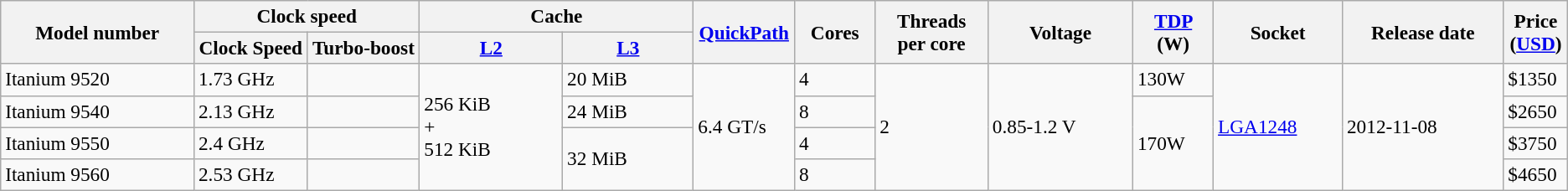<table class="wikitable" style="font-size:97%;">
<tr>
<th width="12%" rowspan=2>Model number</th>
<th width="14%" colspan=2>Clock speed</th>
<th width="17%" colspan=2>Cache</th>
<th width="5%"  rowspan=2><a href='#'>QuickPath</a></th>
<th width="5%"  rowspan=2>Cores</th>
<th width="7%"  rowspan=2>Threads<br>per core</th>
<th width="9%" rowspan=2>Voltage</th>
<th width="5%"  rowspan=2><a href='#'>TDP</a> (W)</th>
<th width="8%"  rowspan=2>Socket</th>
<th width="10%" rowspan=2>Release date</th>
<th width="4%"  rowspan=2>Price (<a href='#'>USD</a>)</th>
</tr>
<tr>
<th>Clock Speed</th>
<th Clock Speed>Turbo-boost</th>
<th><a href='#'>L2</a></th>
<th><a href='#'>L3</a></th>
</tr>
<tr>
<td>Itanium 9520</td>
<td>1.73 GHz</td>
<td></td>
<td rowspan=4>256 KiB <br>+<br>512 KiB </td>
<td>20 MiB</td>
<td rowspan="4">6.4 GT/s</td>
<td>4</td>
<td rowspan=4>2</td>
<td rowspan=4>0.85-1.2 V</td>
<td>130W</td>
<td rowspan="4"><a href='#'>LGA1248</a></td>
<td rowspan="4">2012-11-08</td>
<td>$1350</td>
</tr>
<tr>
<td>Itanium 9540</td>
<td>2.13 GHz</td>
<td></td>
<td>24 MiB</td>
<td>8</td>
<td rowspan=3>170W</td>
<td>$2650</td>
</tr>
<tr>
<td>Itanium 9550</td>
<td>2.4 GHz</td>
<td></td>
<td rowspan=2>32 MiB</td>
<td>4</td>
<td>$3750</td>
</tr>
<tr>
<td>Itanium 9560</td>
<td>2.53 GHz</td>
<td></td>
<td>8</td>
<td>$4650</td>
</tr>
</table>
